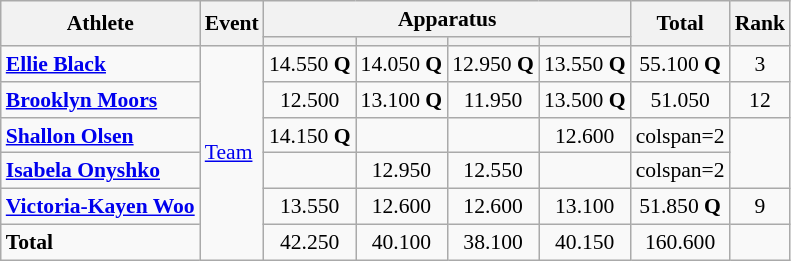<table class="wikitable" style="font-size:90%">
<tr>
<th rowspan=2>Athlete</th>
<th rowspan=2>Event</th>
<th colspan=4>Apparatus</th>
<th rowspan=2>Total</th>
<th rowspan=2>Rank</th>
</tr>
<tr style="font-size:95%">
<th></th>
<th></th>
<th></th>
<th></th>
</tr>
<tr align=center>
<td align=left><strong><a href='#'>Ellie Black</a></strong></td>
<td align=left rowspan=6><a href='#'>Team</a></td>
<td>14.550	<strong>Q</strong></td>
<td>14.050	<strong>Q</strong></td>
<td>12.950	<strong>Q</strong></td>
<td>13.550 <strong>Q</strong></td>
<td>55.100 <strong>Q</strong></td>
<td>3</td>
</tr>
<tr align=center>
<td align=left><strong><a href='#'>Brooklyn Moors</a></strong></td>
<td>12.500</td>
<td>13.100	<strong>Q</strong></td>
<td>11.950</td>
<td>13.500 <strong>Q</strong></td>
<td>51.050</td>
<td>12</td>
</tr>
<tr align=center>
<td align=left><strong><a href='#'>Shallon Olsen</a></strong></td>
<td>14.150 <strong>Q</strong></td>
<td></td>
<td></td>
<td>12.600</td>
<td>colspan=2 </td>
</tr>
<tr align=center>
<td align=left><strong><a href='#'>Isabela Onyshko</a></strong></td>
<td></td>
<td>12.950</td>
<td>12.550</td>
<td></td>
<td>colspan=2 </td>
</tr>
<tr align=center>
<td align=left><strong><a href='#'>Victoria-Kayen Woo</a></strong></td>
<td>13.550</td>
<td>12.600</td>
<td>12.600</td>
<td>13.100</td>
<td>51.850 <strong>Q</strong></td>
<td>9</td>
</tr>
<tr align=center>
<td align=left><strong>Total</strong></td>
<td>42.250</td>
<td>40.100</td>
<td>38.100</td>
<td>40.150</td>
<td>160.600</td>
<td></td>
</tr>
</table>
